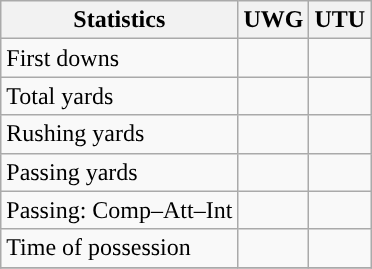<table class="wikitable" style="float: left;">
<tr>
<th>Statistics</th>
<th>UWG</th>
<th>UTU</th>
</tr>
<tr>
<td>First downs</td>
<td></td>
<td></td>
</tr>
<tr>
<td>Total yards</td>
<td></td>
<td></td>
</tr>
<tr>
<td>Rushing yards</td>
<td></td>
<td></td>
</tr>
<tr>
<td>Passing yards</td>
<td></td>
<td></td>
</tr>
<tr>
<td>Passing: Comp–Att–Int</td>
<td></td>
<td></td>
</tr>
<tr>
<td>Time of possession</td>
<td></td>
<td></td>
</tr>
<tr>
</tr>
</table>
